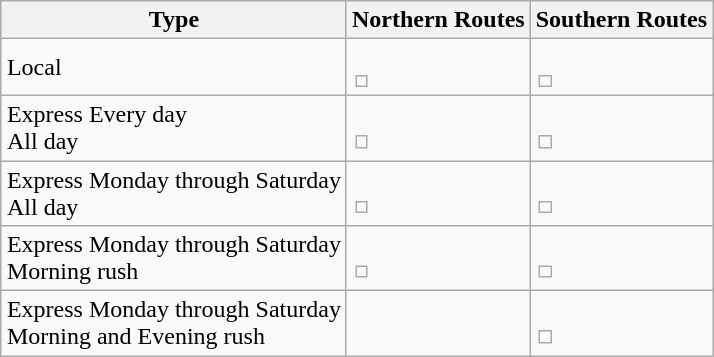<table class="wikitable" style="margin:1em auto;">
<tr>
<th>Type</th>
<th>Northern Routes</th>
<th>Southern Routes</th>
</tr>
<tr>
<td>Local</td>
<td><br><table style="border:0px;">
<tr>
<td></td>
</tr>
</table>
</td>
<td><br><table style="border:0px;">
<tr>
<td></td>
</tr>
</table>
</td>
</tr>
<tr>
<td>Express Every day<br>All day</td>
<td><br><table style="border:0px;">
<tr>
<td></td>
</tr>
</table>
</td>
<td><br><table style="border:0px;">
<tr>
<td></td>
</tr>
</table>
</td>
</tr>
<tr>
<td>Express Monday through Saturday<br>All day</td>
<td><br><table style="border:0px;">
<tr>
<td></td>
</tr>
</table>
</td>
<td><br><table style="border:0px;">
<tr>
<td></td>
</tr>
</table>
</td>
</tr>
<tr>
<td>Express Monday through Saturday<br>Morning rush</td>
<td><br><table style="border:0px;">
<tr>
<td></td>
</tr>
</table>
</td>
<td><br><table style="border:0px;">
<tr>
<td></td>
</tr>
</table>
</td>
</tr>
<tr>
<td>Express Monday through Saturday<br>Morning and Evening rush</td>
<td><br><table style="border:0px;">
</table>
</td>
<td><br><table style="border:0px;">
<tr>
<td></td>
</tr>
</table>
</td>
</tr>
</table>
